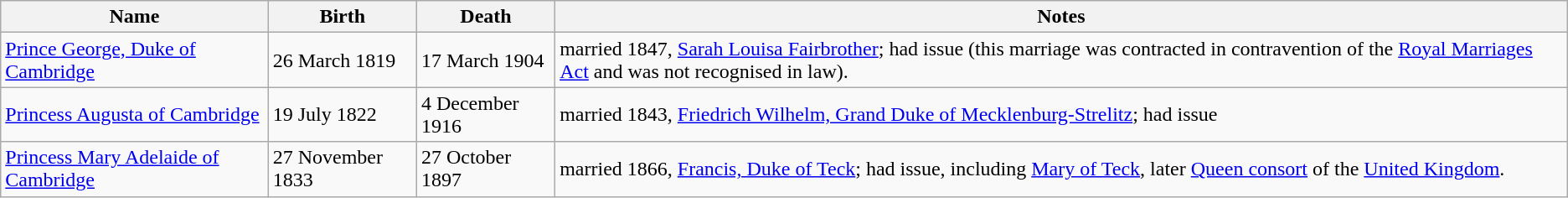<table class="wikitable">
<tr>
<th>Name</th>
<th>Birth</th>
<th>Death</th>
<th>Notes</th>
</tr>
<tr>
<td><a href='#'>Prince George, Duke of Cambridge</a></td>
<td>26 March 1819</td>
<td>17 March 1904</td>
<td>married 1847, <a href='#'>Sarah Louisa Fairbrother</a>; had issue (this marriage was contracted in contravention of the <a href='#'>Royal Marriages Act</a> and was not recognised in law).</td>
</tr>
<tr>
<td><a href='#'>Princess Augusta of Cambridge</a></td>
<td>19 July 1822</td>
<td>4 December 1916</td>
<td>married 1843, <a href='#'>Friedrich Wilhelm, Grand Duke of Mecklenburg-Strelitz</a>; had issue</td>
</tr>
<tr>
<td><a href='#'>Princess Mary Adelaide of Cambridge</a></td>
<td>27 November 1833</td>
<td>27 October 1897</td>
<td>married 1866, <a href='#'>Francis, Duke of Teck</a>; had issue, including <a href='#'>Mary of Teck</a>, later <a href='#'>Queen consort</a> of the <a href='#'>United Kingdom</a>.</td>
</tr>
</table>
